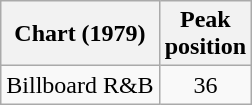<table class="wikitable">
<tr>
<th>Chart (1979)</th>
<th>Peak<br>position</th>
</tr>
<tr>
<td>Billboard R&B</td>
<td align="center">36</td>
</tr>
</table>
